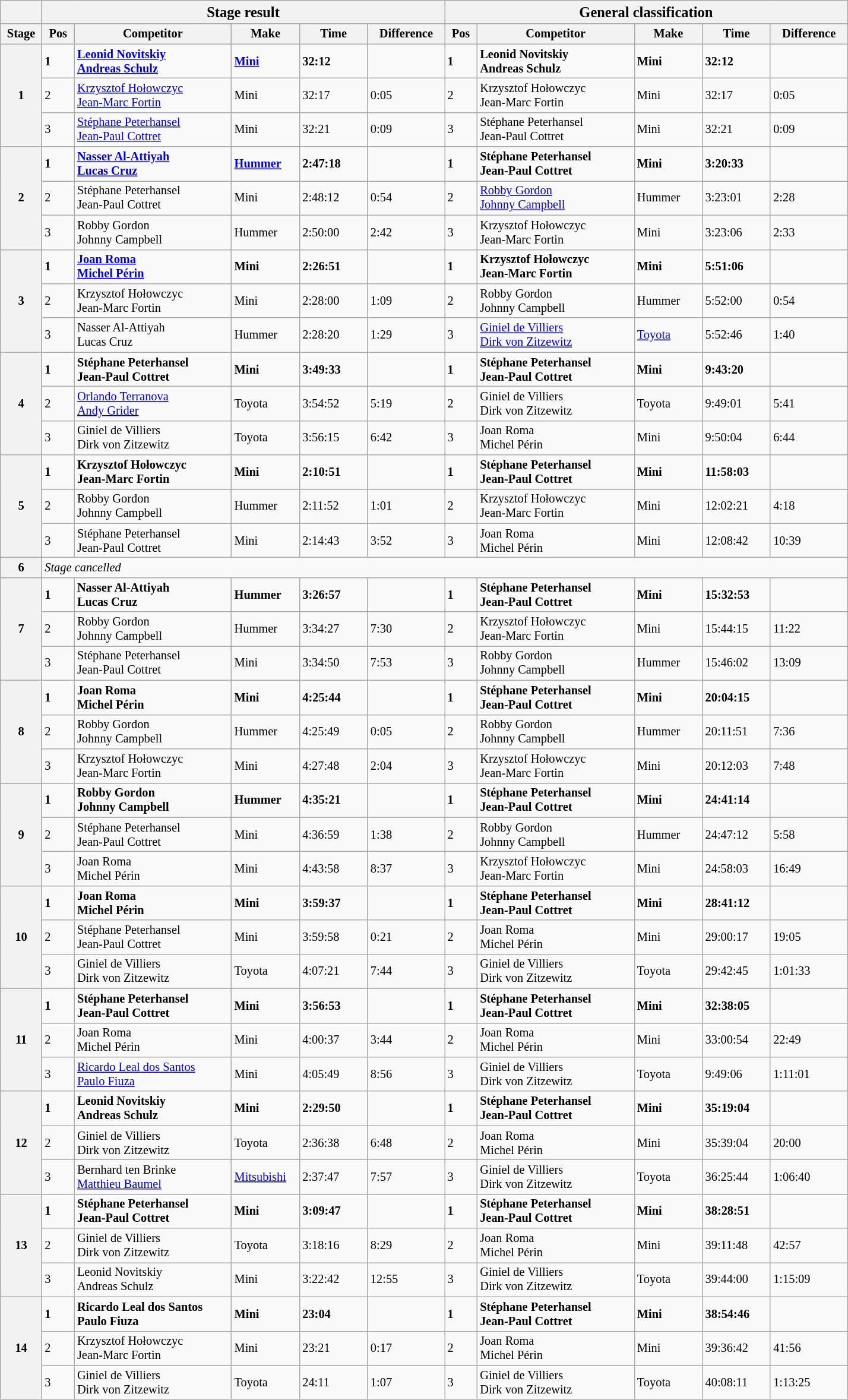<table class="wikitable" style="font-size:85%;">
<tr>
<th></th>
<th colspan=5><big>Stage result </big></th>
<th colspan=5><big>General classification</big></th>
</tr>
<tr>
<th width="40px">Stage</th>
<th width="30px">Pos</th>
<th width="170px">Competitor</th>
<th width="70px">Make</th>
<th width="70px">Time</th>
<th width="80px">Difference</th>
<th width="30px">Pos</th>
<th width="170px">Competitor</th>
<th width="70px">Make</th>
<th width="70px">Time</th>
<th width="80px">Difference</th>
</tr>
<tr>
<th rowspan=3>1</th>
<td><strong>1</strong></td>
<td><strong> <a href='#'>Leonid Novitskiy</a> <br>  <a href='#'>Andreas Schulz</a></strong></td>
<td><strong><a href='#'>Mini</a></strong></td>
<td><strong>32:12</strong></td>
<td></td>
<td><strong>1</strong></td>
<td><strong> Leonid Novitskiy <br>  Andreas Schulz</strong></td>
<td><strong>Mini</strong></td>
<td><strong>32:12</strong></td>
<td></td>
</tr>
<tr>
<td>2</td>
<td> <a href='#'>Krzysztof Hołowczyc</a> <br>  <a href='#'>Jean-Marc Fortin</a></td>
<td>Mini</td>
<td>32:17</td>
<td>0:05</td>
<td>2</td>
<td> Krzysztof Hołowczyc <br>  Jean-Marc Fortin</td>
<td>Mini</td>
<td>32:17</td>
<td>0:05</td>
</tr>
<tr>
<td>3</td>
<td> <a href='#'>Stéphane Peterhansel</a> <br>  <a href='#'>Jean-Paul Cottret</a></td>
<td>Mini</td>
<td>32:21</td>
<td>0:09</td>
<td>3</td>
<td> Stéphane Peterhansel <br>  Jean-Paul Cottret</td>
<td>Mini</td>
<td>32:21</td>
<td>0:09</td>
</tr>
<tr>
<th rowspan=3>2</th>
<td><strong>1</strong></td>
<td><strong> <a href='#'>Nasser Al-Attiyah</a> <br>  <a href='#'>Lucas Cruz</a></strong></td>
<td><strong><a href='#'>Hummer</a></strong></td>
<td><strong>2:47:18</strong></td>
<td></td>
<td><strong>1</strong></td>
<td><strong> Stéphane Peterhansel <br>  Jean-Paul Cottret</strong></td>
<td><strong>Mini</strong></td>
<td><strong>3:20:33</strong></td>
<td></td>
</tr>
<tr>
<td>2</td>
<td> Stéphane Peterhansel <br>  Jean-Paul Cottret</td>
<td>Mini</td>
<td>2:48:12</td>
<td>0:54</td>
<td>2</td>
<td> <a href='#'>Robby Gordon</a> <br>  <a href='#'>Johnny Campbell</a></td>
<td>Hummer</td>
<td>3:23:01</td>
<td>2:28</td>
</tr>
<tr>
<td>3</td>
<td> Robby Gordon <br>  Johnny Campbell</td>
<td>Hummer</td>
<td>2:50:00</td>
<td>2:42</td>
<td>3</td>
<td> Krzysztof Hołowczyc <br>  Jean-Marc Fortin</td>
<td>Mini</td>
<td>3:23:06</td>
<td>2:33</td>
</tr>
<tr>
<th rowspan=3>3</th>
<td><strong>1</strong></td>
<td><strong> <a href='#'>Joan Roma</a> <br>  <a href='#'>Michel Périn</a></strong></td>
<td><strong>Mini</strong></td>
<td><strong>2:26:51</strong></td>
<td></td>
<td><strong>1</strong></td>
<td><strong> Krzysztof Hołowczyc <br>  Jean-Marc Fortin</strong></td>
<td><strong>Mini</strong></td>
<td><strong>5:51:06</strong></td>
<td></td>
</tr>
<tr>
<td>2</td>
<td> Krzysztof Hołowczyc <br>  Jean-Marc Fortin</td>
<td>Mini</td>
<td>2:28:00</td>
<td>1:09</td>
<td>2</td>
<td> Robby Gordon <br>  Johnny Campbell</td>
<td>Hummer</td>
<td>5:52:00</td>
<td>0:54</td>
</tr>
<tr>
<td>3</td>
<td> Nasser Al-Attiyah <br>  Lucas Cruz</td>
<td>Hummer</td>
<td>2:28:20</td>
<td>1:29</td>
<td>3</td>
<td> <a href='#'>Giniel de Villiers</a> <br>  <a href='#'>Dirk von Zitzewitz</a></td>
<td><a href='#'>Toyota</a></td>
<td>5:52:46</td>
<td>1:40</td>
</tr>
<tr>
<th rowspan=3>4</th>
<td><strong>1</strong></td>
<td><strong> Stéphane Peterhansel <br>  Jean-Paul Cottret</strong></td>
<td><strong>Mini</strong></td>
<td><strong>3:49:33</strong></td>
<td></td>
<td><strong>1</strong></td>
<td><strong> Stéphane Peterhansel <br>  Jean-Paul Cottret</strong></td>
<td><strong>Mini</strong></td>
<td><strong>9:43:20</strong></td>
<td></td>
</tr>
<tr>
<td>2</td>
<td> <a href='#'>Orlando Terranova</a> <br>  <a href='#'>Andy Grider</a></td>
<td>Toyota</td>
<td>3:54:52</td>
<td>5:19</td>
<td>2</td>
<td> Giniel de Villiers <br>  Dirk von Zitzewitz</td>
<td>Toyota</td>
<td>9:49:01</td>
<td>5:41</td>
</tr>
<tr>
<td>3</td>
<td> Giniel de Villiers <br>  Dirk von Zitzewitz</td>
<td>Toyota</td>
<td>3:56:15</td>
<td>6:42</td>
<td>3</td>
<td> Joan Roma <br>  Michel Périn</td>
<td>Mini</td>
<td>9:50:04</td>
<td>6:44</td>
</tr>
<tr>
<th rowspan=3>5</th>
<td><strong>1</strong></td>
<td><strong> Krzysztof Hołowczyc <br>  Jean-Marc Fortin</strong></td>
<td><strong>Mini</strong></td>
<td><strong>2:10:51</strong></td>
<td></td>
<td><strong>1</strong></td>
<td><strong> Stéphane Peterhansel <br>  Jean-Paul Cottret</strong></td>
<td><strong>Mini</strong></td>
<td><strong>11:58:03</strong></td>
<td></td>
</tr>
<tr>
<td>2</td>
<td> Robby Gordon <br>  Johnny Campbell</td>
<td>Hummer</td>
<td>2:11:52</td>
<td>1:01</td>
<td>2</td>
<td> Krzysztof Hołowczyc <br>  Jean-Marc Fortin</td>
<td>Mini</td>
<td>12:02:21</td>
<td>4:18</td>
</tr>
<tr>
<td>3</td>
<td> Stéphane Peterhansel <br>  Jean-Paul Cottret</td>
<td>Mini</td>
<td>2:14:43</td>
<td>3:52</td>
<td>3</td>
<td> Joan Roma <br>  Michel Périn</td>
<td>Mini</td>
<td>12:08:42</td>
<td>10:39</td>
</tr>
<tr>
<th>6</th>
<td colspan=10><em>Stage cancelled</em></td>
</tr>
<tr>
<th rowspan=3>7</th>
<td><strong>1</strong></td>
<td><strong> Nasser Al-Attiyah <br>  Lucas Cruz</strong></td>
<td><strong>Hummer</strong></td>
<td><strong>3:26:57</strong></td>
<td></td>
<td><strong>1</strong></td>
<td><strong> Stéphane Peterhansel <br>  Jean-Paul Cottret</strong></td>
<td><strong>Mini</strong></td>
<td><strong>15:32:53</strong></td>
<td></td>
</tr>
<tr>
<td>2</td>
<td> Robby Gordon <br>  Johnny Campbell</td>
<td>Hummer</td>
<td>3:34:27</td>
<td>7:30</td>
<td>2</td>
<td> Krzysztof Hołowczyc <br>  Jean-Marc Fortin</td>
<td>Mini</td>
<td>15:44:15</td>
<td>11:22</td>
</tr>
<tr>
<td>3</td>
<td> Stéphane Peterhansel <br>  Jean-Paul Cottret</td>
<td>Mini</td>
<td>3:34:50</td>
<td>7:53</td>
<td>3</td>
<td> Robby Gordon <br>  Johnny Campbell</td>
<td>Hummer</td>
<td>15:46:02</td>
<td>13:09</td>
</tr>
<tr>
<th rowspan=3>8</th>
<td><strong>1</strong></td>
<td><strong> Joan Roma <br>  Michel Périn</strong></td>
<td><strong>Mini</strong></td>
<td><strong>4:25:44</strong></td>
<td></td>
<td><strong>1</strong></td>
<td><strong> Stéphane Peterhansel <br>  Jean-Paul Cottret</strong></td>
<td><strong>Mini</strong></td>
<td><strong>20:04:15</strong></td>
<td></td>
</tr>
<tr>
<td>2</td>
<td> Robby Gordon <br>  Johnny Campbell</td>
<td>Hummer</td>
<td>4:25:49</td>
<td>0:05</td>
<td>2</td>
<td> Robby Gordon <br>  Johnny Campbell</td>
<td>Hummer</td>
<td>20:11:51</td>
<td>7:36</td>
</tr>
<tr>
<td>3</td>
<td> Krzysztof Hołowczyc <br>  Jean-Marc Fortin</td>
<td>Mini</td>
<td>4:27:48</td>
<td>2:04</td>
<td>3</td>
<td> Krzysztof Hołowczyc <br>  Jean-Marc Fortin</td>
<td>Mini</td>
<td>20:12:03</td>
<td>7:48</td>
</tr>
<tr>
<th rowspan=3>9</th>
<td><strong>1</strong></td>
<td><strong> Robby Gordon <br>  Johnny Campbell</strong></td>
<td><strong>Hummer</strong></td>
<td><strong>4:35:21</strong></td>
<td></td>
<td><strong>1</strong></td>
<td><strong> Stéphane Peterhansel <br>  Jean-Paul Cottret</strong></td>
<td><strong>Mini</strong></td>
<td><strong>24:41:14</strong></td>
<td></td>
</tr>
<tr>
<td>2</td>
<td> Stéphane Peterhansel <br>  Jean-Paul Cottret</td>
<td>Mini</td>
<td>4:36:59</td>
<td>1:38</td>
<td>2</td>
<td> Robby Gordon <br>  Johnny Campbell</td>
<td>Hummer</td>
<td>24:47:12</td>
<td>5:58</td>
</tr>
<tr>
<td>3</td>
<td> Joan Roma <br>  Michel Périn</td>
<td>Mini</td>
<td>4:43:58</td>
<td>8:37</td>
<td>3</td>
<td> Krzysztof Hołowczyc <br>  Jean-Marc Fortin</td>
<td>Mini</td>
<td>24:58:03</td>
<td>16:49</td>
</tr>
<tr>
<th rowspan=3>10</th>
<td><strong>1</strong></td>
<td><strong> Joan Roma <br>  Michel Périn</strong></td>
<td><strong>Mini</strong></td>
<td><strong>3:59:37</strong></td>
<td></td>
<td><strong>1</strong></td>
<td><strong> Stéphane Peterhansel <br>  Jean-Paul Cottret</strong></td>
<td><strong>Mini</strong></td>
<td><strong>28:41:12</strong></td>
<td></td>
</tr>
<tr>
<td>2</td>
<td> Stéphane Peterhansel <br>  Jean-Paul Cottret</td>
<td>Mini</td>
<td>3:59:58</td>
<td>0:21</td>
<td>2</td>
<td> Joan Roma <br>  Michel Périn</td>
<td>Mini</td>
<td>29:00:17</td>
<td>19:05</td>
</tr>
<tr>
<td>3</td>
<td> Giniel de Villiers <br>  Dirk von Zitzewitz</td>
<td>Toyota</td>
<td>4:07:21</td>
<td>7:44</td>
<td>3</td>
<td> Giniel de Villiers <br>  Dirk von Zitzewitz</td>
<td>Toyota</td>
<td>29:42:45</td>
<td>1:01:33</td>
</tr>
<tr>
<th rowspan=3>11</th>
<td><strong>1</strong></td>
<td><strong> Stéphane Peterhansel <br>  Jean-Paul Cottret</strong></td>
<td><strong>Mini</strong></td>
<td><strong>3:56:53</strong></td>
<td></td>
<td><strong>1</strong></td>
<td><strong> Stéphane Peterhansel <br>  Jean-Paul Cottret</strong></td>
<td><strong>Mini</strong></td>
<td><strong>32:38:05</strong></td>
<td></td>
</tr>
<tr>
<td>2</td>
<td> Joan Roma <br>  Michel Périn</td>
<td>Mini</td>
<td>4:00:37</td>
<td>3:44</td>
<td>2</td>
<td> Joan Roma <br>  Michel Périn</td>
<td>Mini</td>
<td>33:00:54</td>
<td>22:49</td>
</tr>
<tr>
<td>3</td>
<td> <a href='#'>Ricardo Leal dos Santos</a> <br>  <a href='#'>Paulo Fiuza</a></td>
<td>Mini</td>
<td>4:05:49</td>
<td>8:56</td>
<td>3</td>
<td> Giniel de Villiers <br>  Dirk von Zitzewitz</td>
<td>Toyota</td>
<td>9:49:06</td>
<td>1:11:01</td>
</tr>
<tr>
<th rowspan=3>12</th>
<td><strong>1</strong></td>
<td><strong> Leonid Novitskiy <br>  Andreas Schulz</strong></td>
<td><strong>Mini</strong></td>
<td><strong>2:29:50</strong></td>
<td></td>
<td><strong>1</strong></td>
<td><strong> Stéphane Peterhansel <br>  Jean-Paul Cottret</strong></td>
<td><strong>Mini</strong></td>
<td><strong>35:19:04</strong></td>
<td></td>
</tr>
<tr>
<td>2</td>
<td> Giniel de Villiers <br>  Dirk von Zitzewitz</td>
<td>Toyota</td>
<td>2:36:38</td>
<td>6:48</td>
<td>2</td>
<td> Joan Roma <br>  Michel Périn</td>
<td>Mini</td>
<td>35:39:04</td>
<td>20:00</td>
</tr>
<tr>
<td>3</td>
<td> Bernhard ten Brinke <br>  <a href='#'>Matthieu Baumel</a></td>
<td><a href='#'>Mitsubishi</a></td>
<td>2:37:47</td>
<td>7:57</td>
<td>3</td>
<td> Giniel de Villiers <br>  Dirk von Zitzewitz</td>
<td>Toyota</td>
<td>36:25:44</td>
<td>1:06:40</td>
</tr>
<tr>
<th rowspan=3>13</th>
<td><strong>1</strong></td>
<td><strong> Stéphane Peterhansel <br>  Jean-Paul Cottret</strong></td>
<td><strong>Mini</strong></td>
<td><strong>3:09:47</strong></td>
<td></td>
<td><strong>1</strong></td>
<td><strong> Stéphane Peterhansel <br>  Jean-Paul Cottret</strong></td>
<td><strong>Mini</strong></td>
<td><strong>38:28:51</strong></td>
<td></td>
</tr>
<tr>
<td>2</td>
<td> Giniel de Villiers <br>  Dirk von Zitzewitz</td>
<td>Toyota</td>
<td>3:18:16</td>
<td>8:29</td>
<td>2</td>
<td> Joan Roma <br>  Michel Périn</td>
<td>Mini</td>
<td>39:11:48</td>
<td>42:57</td>
</tr>
<tr>
<td>3</td>
<td> Leonid Novitskiy <br>  Andreas Schulz</td>
<td>Mini</td>
<td>3:22:42</td>
<td>12:55</td>
<td>3</td>
<td> Giniel de Villiers <br>  Dirk von Zitzewitz</td>
<td>Toyota</td>
<td>39:44:00</td>
<td>1:15:09</td>
</tr>
<tr>
<th rowspan=3>14</th>
<td><strong>1</strong></td>
<td><strong> Ricardo Leal dos Santos <br>  Paulo Fiuza</strong></td>
<td><strong>Mini</strong></td>
<td><strong>23:04</strong></td>
<td></td>
<td><strong>1</strong></td>
<td><strong> Stéphane Peterhansel <br>  Jean-Paul Cottret</strong></td>
<td><strong>Mini</strong></td>
<td><strong>38:54:46</strong></td>
<td></td>
</tr>
<tr>
<td>2</td>
<td> Krzysztof Hołowczyc <br>  Jean-Marc Fortin</td>
<td>Mini</td>
<td>23:21</td>
<td>0:17</td>
<td>2</td>
<td> Joan Roma <br>  Michel Périn</td>
<td>Mini</td>
<td>39:36:42</td>
<td>41:56</td>
</tr>
<tr>
<td>3</td>
<td> Giniel de Villiers <br>  Dirk von Zitzewitz</td>
<td>Toyota</td>
<td>24:11</td>
<td>1:07</td>
<td>3</td>
<td> Giniel de Villiers <br>  Dirk von Zitzewitz</td>
<td>Toyota</td>
<td>40:08:11</td>
<td>1:13:25</td>
</tr>
</table>
